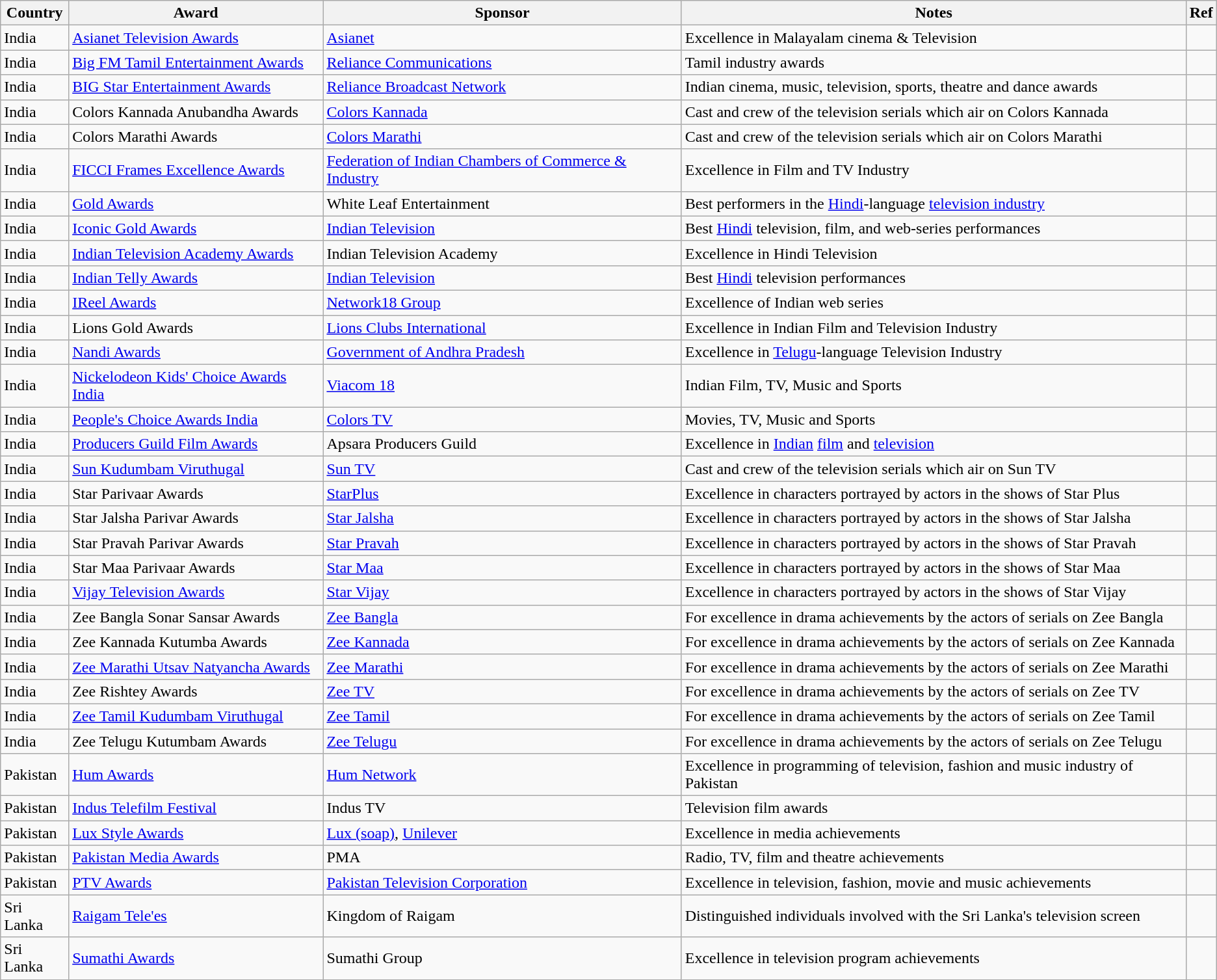<table class="wikitable sortable">
<tr>
<th>Country</th>
<th>Award</th>
<th>Sponsor</th>
<th>Notes</th>
<th>Ref</th>
</tr>
<tr>
<td>India</td>
<td><a href='#'>Asianet Television Awards</a></td>
<td><a href='#'>Asianet</a></td>
<td>Excellence in Malayalam cinema & Television</td>
<td></td>
</tr>
<tr>
<td>India</td>
<td><a href='#'>Big FM Tamil Entertainment Awards</a></td>
<td><a href='#'>Reliance Communications</a></td>
<td>Tamil industry awards</td>
<td></td>
</tr>
<tr>
<td>India</td>
<td><a href='#'>BIG Star Entertainment Awards</a></td>
<td><a href='#'>Reliance Broadcast Network</a></td>
<td>Indian cinema, music, television, sports, theatre and dance awards</td>
<td></td>
</tr>
<tr>
<td>India</td>
<td>Colors Kannada Anubandha Awards</td>
<td><a href='#'>Colors Kannada</a></td>
<td>Cast and crew of the television serials which air on Colors Kannada</td>
<td></td>
</tr>
<tr>
<td>India</td>
<td>Colors Marathi Awards</td>
<td><a href='#'>Colors Marathi</a></td>
<td>Cast and crew of the television serials which air on Colors Marathi</td>
<td></td>
</tr>
<tr>
<td>India</td>
<td><a href='#'>FICCI Frames Excellence Awards</a></td>
<td><a href='#'>Federation of Indian Chambers of Commerce & Industry</a></td>
<td>Excellence in Film and TV Industry</td>
<td></td>
</tr>
<tr>
<td>India</td>
<td><a href='#'>Gold Awards</a></td>
<td>White Leaf Entertainment</td>
<td>Best performers in the <a href='#'>Hindi</a>-language <a href='#'>television industry</a></td>
<td></td>
</tr>
<tr>
<td>India</td>
<td><a href='#'>Iconic Gold Awards</a></td>
<td><a href='#'>Indian Television</a></td>
<td>Best <a href='#'>Hindi</a> television, film, and web-series performances</td>
<td></td>
</tr>
<tr>
<td>India</td>
<td><a href='#'>Indian Television Academy Awards</a></td>
<td>Indian Television Academy</td>
<td>Excellence in Hindi Television</td>
<td></td>
</tr>
<tr>
<td>India</td>
<td><a href='#'>Indian Telly Awards</a></td>
<td><a href='#'>Indian Television</a></td>
<td>Best <a href='#'>Hindi</a> television performances</td>
<td></td>
</tr>
<tr>
<td>India</td>
<td><a href='#'>IReel Awards</a></td>
<td><a href='#'>Network18 Group</a></td>
<td>Excellence of Indian web series</td>
<td></td>
</tr>
<tr>
<td>India</td>
<td>Lions Gold Awards</td>
<td><a href='#'>Lions Clubs International</a></td>
<td>Excellence in Indian Film and Television Industry</td>
<td></td>
</tr>
<tr>
<td>India</td>
<td><a href='#'>Nandi Awards</a></td>
<td><a href='#'>Government of Andhra Pradesh</a></td>
<td>Excellence in <a href='#'>Telugu</a>-language Television Industry</td>
<td></td>
</tr>
<tr>
<td>India</td>
<td><a href='#'>Nickelodeon Kids' Choice Awards India</a></td>
<td><a href='#'>Viacom 18</a></td>
<td>Indian Film, TV, Music and Sports</td>
<td></td>
</tr>
<tr>
<td>India</td>
<td><a href='#'>People's Choice Awards India</a></td>
<td><a href='#'>Colors TV</a></td>
<td>Movies, TV, Music and Sports</td>
<td></td>
</tr>
<tr>
<td>India</td>
<td><a href='#'>Producers Guild Film Awards</a></td>
<td>Apsara Producers Guild</td>
<td>Excellence in <a href='#'>Indian</a> <a href='#'>film</a> and <a href='#'>television</a></td>
<td></td>
</tr>
<tr>
<td>India</td>
<td><a href='#'>Sun Kudumbam Viruthugal</a></td>
<td><a href='#'>Sun TV</a></td>
<td>Cast and crew of the television serials which air on Sun TV</td>
<td></td>
</tr>
<tr>
<td>India</td>
<td>Star Parivaar Awards</td>
<td><a href='#'>StarPlus</a></td>
<td>Excellence in characters portrayed by actors in the shows of Star Plus</td>
<td></td>
</tr>
<tr>
<td>India</td>
<td>Star Jalsha Parivar Awards</td>
<td><a href='#'>Star Jalsha</a></td>
<td>Excellence in characters portrayed by actors in the shows of Star Jalsha</td>
<td></td>
</tr>
<tr>
<td>India</td>
<td>Star Pravah Parivar Awards</td>
<td><a href='#'>Star Pravah</a></td>
<td>Excellence in characters portrayed by actors in the shows of Star Pravah</td>
<td></td>
</tr>
<tr>
<td>India</td>
<td>Star Maa Parivaar Awards</td>
<td><a href='#'>Star Maa</a></td>
<td>Excellence in characters portrayed by actors in the shows of Star Maa</td>
<td></td>
</tr>
<tr>
<td>India</td>
<td><a href='#'>Vijay Television Awards</a></td>
<td><a href='#'>Star Vijay</a></td>
<td>Excellence in characters portrayed by actors in the shows of Star Vijay</td>
<td></td>
</tr>
<tr>
<td>India</td>
<td>Zee Bangla Sonar Sansar Awards</td>
<td><a href='#'>Zee Bangla</a></td>
<td>For excellence in drama achievements by the actors of serials on Zee Bangla</td>
<td></td>
</tr>
<tr>
<td>India</td>
<td>Zee Kannada Kutumba Awards</td>
<td><a href='#'>Zee Kannada</a></td>
<td>For excellence in drama achievements by the actors of serials on Zee Kannada</td>
<td></td>
</tr>
<tr>
<td>India</td>
<td><a href='#'>Zee Marathi Utsav Natyancha Awards</a></td>
<td><a href='#'>Zee Marathi</a></td>
<td>For excellence in drama achievements by the actors of serials on Zee Marathi</td>
<td></td>
</tr>
<tr>
<td>India</td>
<td>Zee Rishtey Awards</td>
<td><a href='#'>Zee TV</a></td>
<td>For excellence in drama achievements by the actors of serials on Zee TV</td>
<td></td>
</tr>
<tr>
<td>India</td>
<td><a href='#'>Zee Tamil Kudumbam Viruthugal</a></td>
<td><a href='#'>Zee Tamil</a></td>
<td>For excellence in drama achievements by the actors of serials on Zee Tamil</td>
<td></td>
</tr>
<tr>
<td>India</td>
<td>Zee Telugu Kutumbam Awards</td>
<td><a href='#'>Zee Telugu</a></td>
<td>For excellence in drama achievements by the actors of serials on Zee Telugu</td>
<td></td>
</tr>
<tr>
<td>Pakistan</td>
<td><a href='#'>Hum Awards</a></td>
<td><a href='#'>Hum Network</a></td>
<td>Excellence in programming of television, fashion and music industry of Pakistan</td>
<td></td>
</tr>
<tr>
<td>Pakistan</td>
<td><a href='#'>Indus Telefilm Festival</a></td>
<td>Indus TV</td>
<td>Television film awards</td>
<td></td>
</tr>
<tr>
<td>Pakistan</td>
<td><a href='#'>Lux Style Awards</a></td>
<td><a href='#'>Lux (soap)</a>, <a href='#'>Unilever</a></td>
<td>Excellence in media achievements</td>
<td></td>
</tr>
<tr>
<td>Pakistan</td>
<td><a href='#'>Pakistan Media Awards</a></td>
<td>PMA</td>
<td>Radio, TV, film and theatre achievements</td>
<td></td>
</tr>
<tr>
<td>Pakistan</td>
<td><a href='#'>PTV Awards</a></td>
<td><a href='#'>Pakistan Television Corporation</a></td>
<td>Excellence in television, fashion, movie and music achievements</td>
<td></td>
</tr>
<tr>
<td>Sri Lanka</td>
<td><a href='#'>Raigam Tele'es</a></td>
<td>Kingdom of Raigam</td>
<td>Distinguished individuals involved with the Sri Lanka's television screen</td>
<td></td>
</tr>
<tr>
<td>Sri Lanka</td>
<td><a href='#'>Sumathi Awards</a></td>
<td>Sumathi Group</td>
<td>Excellence in television program achievements</td>
<td></td>
</tr>
</table>
